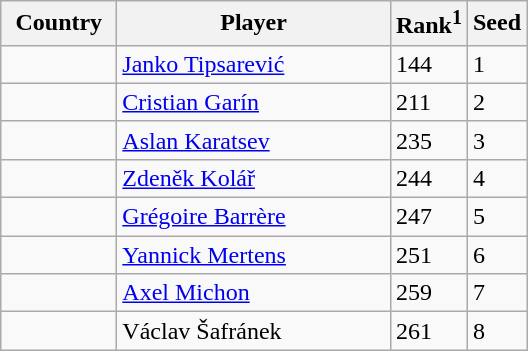<table class="sortable wikitable">
<tr>
<th width="70">Country</th>
<th width="175">Player</th>
<th>Rank<sup>1</sup></th>
<th>Seed</th>
</tr>
<tr>
<td></td>
<td><a href='#'>Janko Tipsarević</a></td>
<td>144</td>
<td>1</td>
</tr>
<tr>
<td></td>
<td><a href='#'>Cristian Garín</a></td>
<td>211</td>
<td>2</td>
</tr>
<tr>
<td></td>
<td><a href='#'>Aslan Karatsev</a></td>
<td>235</td>
<td>3</td>
</tr>
<tr>
<td></td>
<td><a href='#'>Zdeněk Kolář</a></td>
<td>244</td>
<td>4</td>
</tr>
<tr>
<td></td>
<td><a href='#'>Grégoire Barrère</a></td>
<td>247</td>
<td>5</td>
</tr>
<tr>
<td></td>
<td><a href='#'>Yannick Mertens</a></td>
<td>251</td>
<td>6</td>
</tr>
<tr>
<td></td>
<td><a href='#'>Axel Michon</a></td>
<td>259</td>
<td>7</td>
</tr>
<tr>
<td></td>
<td>Václav Šafránek</td>
<td>261</td>
<td>8</td>
</tr>
</table>
